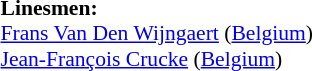<table style="width:100%; font-size:90%;">
<tr>
<td><br><strong>Linesmen:</strong>
<br><a href='#'>Frans Van Den Wijngaert</a> (<a href='#'>Belgium</a>)
<br><a href='#'>Jean-François Crucke</a> (<a href='#'>Belgium</a>)</td>
</tr>
</table>
